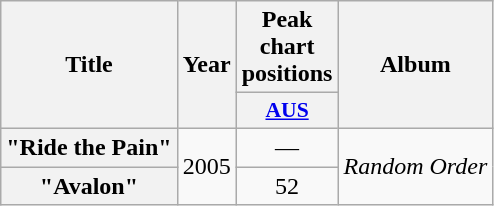<table class="wikitable plainrowheaders" style="text-align:center;">
<tr>
<th scope="col" rowspan="2">Title</th>
<th scope="col" rowspan="2">Year</th>
<th scope="col" colspan="1">Peak chart positions</th>
<th scope="col" rowspan="2">Album</th>
</tr>
<tr>
<th scope="col" style="width:3em;font-size:90%;"><a href='#'>AUS</a><br></th>
</tr>
<tr>
<th scope="row">"Ride the Pain"</th>
<td rowspan="2">2005</td>
<td>—</td>
<td rowspan="2"><em>Random Order</em></td>
</tr>
<tr>
<th scope="row">"Avalon"</th>
<td>52</td>
</tr>
</table>
